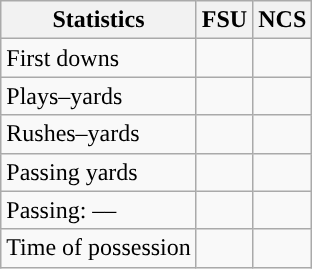<table class="wikitable" style="float:left">
<tr>
<th>Statistics</th>
<th>FSU</th>
<th>NCS</th>
</tr>
<tr>
<td>First downs</td>
<td></td>
<td></td>
</tr>
<tr>
<td>Plays–yards</td>
<td></td>
<td></td>
</tr>
<tr>
<td>Rushes–yards</td>
<td></td>
<td></td>
</tr>
<tr>
<td>Passing yards</td>
<td></td>
<td></td>
</tr>
<tr>
<td>Passing: ––</td>
<td></td>
<td></td>
</tr>
<tr>
<td>Time of possession</td>
<td></td>
<td></td>
</tr>
</table>
